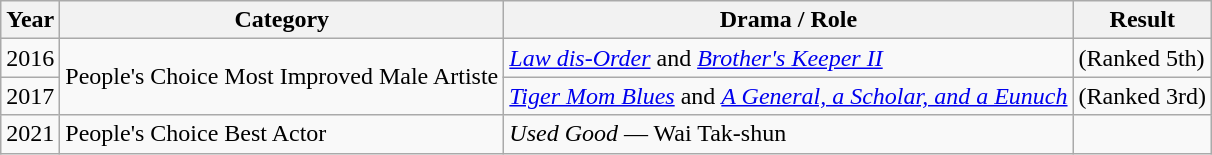<table class="wikitable sortable">
<tr>
<th>Year</th>
<th>Category</th>
<th>Drama / Role</th>
<th>Result</th>
</tr>
<tr>
<td>2016</td>
<td rowspan=2>People's Choice Most Improved Male Artiste</td>
<td><em><a href='#'>Law dis-Order</a></em> and <em><a href='#'>Brother's Keeper II</a></em></td>
<td> (Ranked 5th)</td>
</tr>
<tr>
<td>2017</td>
<td><em><a href='#'>Tiger Mom Blues</a></em> and <em><a href='#'>A General, a Scholar, and a Eunuch</a></em></td>
<td> (Ranked 3rd)</td>
</tr>
<tr>
<td>2021</td>
<td>People's Choice Best Actor</td>
<td><em>Used Good</em> — Wai Tak-shun</td>
<td></td>
</tr>
</table>
